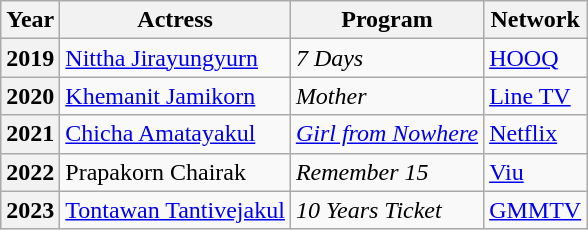<table class="wikitable plainrowheaders">
<tr>
<th>Year</th>
<th>Actress</th>
<th>Program</th>
<th>Network</th>
</tr>
<tr>
<th scope="row">2019</th>
<td><a href='#'>Nittha Jirayungyurn</a></td>
<td><em>7 Days</em></td>
<td><a href='#'>HOOQ</a></td>
</tr>
<tr>
<th scope="row">2020</th>
<td><a href='#'>Khemanit Jamikorn</a></td>
<td><em>Mother</em></td>
<td><a href='#'>Line TV</a></td>
</tr>
<tr>
<th scope="row">2021</th>
<td><a href='#'>Chicha Amatayakul</a></td>
<td><em><a href='#'>Girl from Nowhere</a></em></td>
<td><a href='#'>Netflix</a></td>
</tr>
<tr>
<th scope="row">2022</th>
<td>Prapakorn Chairak</td>
<td><em>Remember 15</em></td>
<td><a href='#'>Viu</a></td>
</tr>
<tr>
<th scope="row">2023</th>
<td><a href='#'>Tontawan Tantivejakul</a></td>
<td><em>10 Years Ticket</em></td>
<td><a href='#'>GMMTV</a></td>
</tr>
</table>
